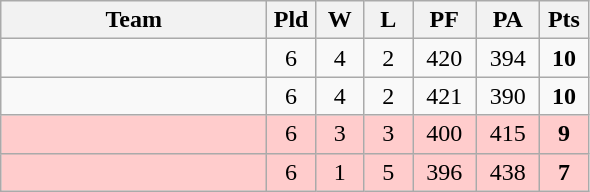<table class="wikitable" style="text-align:center;">
<tr>
<th width=170>Team</th>
<th width=25>Pld</th>
<th width=25>W</th>
<th width=25>L</th>
<th width=35>PF</th>
<th width=35>PA</th>
<th width=25>Pts</th>
</tr>
<tr>
<td align="left"></td>
<td>6</td>
<td>4</td>
<td>2</td>
<td>420</td>
<td>394</td>
<td><strong>10</strong></td>
</tr>
<tr>
<td align="left"></td>
<td>6</td>
<td>4</td>
<td>2</td>
<td>421</td>
<td>390</td>
<td><strong>10</strong></td>
</tr>
<tr bgcolor=#ffcccc>
<td align="left"></td>
<td>6</td>
<td>3</td>
<td>3</td>
<td>400</td>
<td>415</td>
<td><strong>9</strong></td>
</tr>
<tr bgcolor=#ffcccc>
<td align="left"></td>
<td>6</td>
<td>1</td>
<td>5</td>
<td>396</td>
<td>438</td>
<td><strong>7</strong></td>
</tr>
</table>
